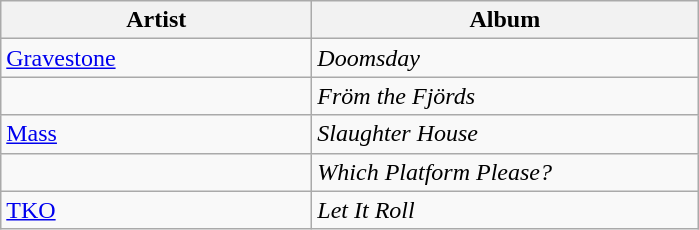<table class="wikitable" border="1">
<tr>
<th width="200">Artist</th>
<th width="250">Album</th>
</tr>
<tr>
<td><a href='#'>Gravestone</a></td>
<td><em>Doomsday</em></td>
</tr>
<tr>
<td></td>
<td><em>Fröm the Fjörds</em></td>
</tr>
<tr>
<td><a href='#'>Mass</a></td>
<td><em>Slaughter House</em></td>
</tr>
<tr>
<td></td>
<td><em>Which Platform Please?</em></td>
</tr>
<tr>
<td><a href='#'>TKO</a></td>
<td><em>Let It Roll</em></td>
</tr>
</table>
